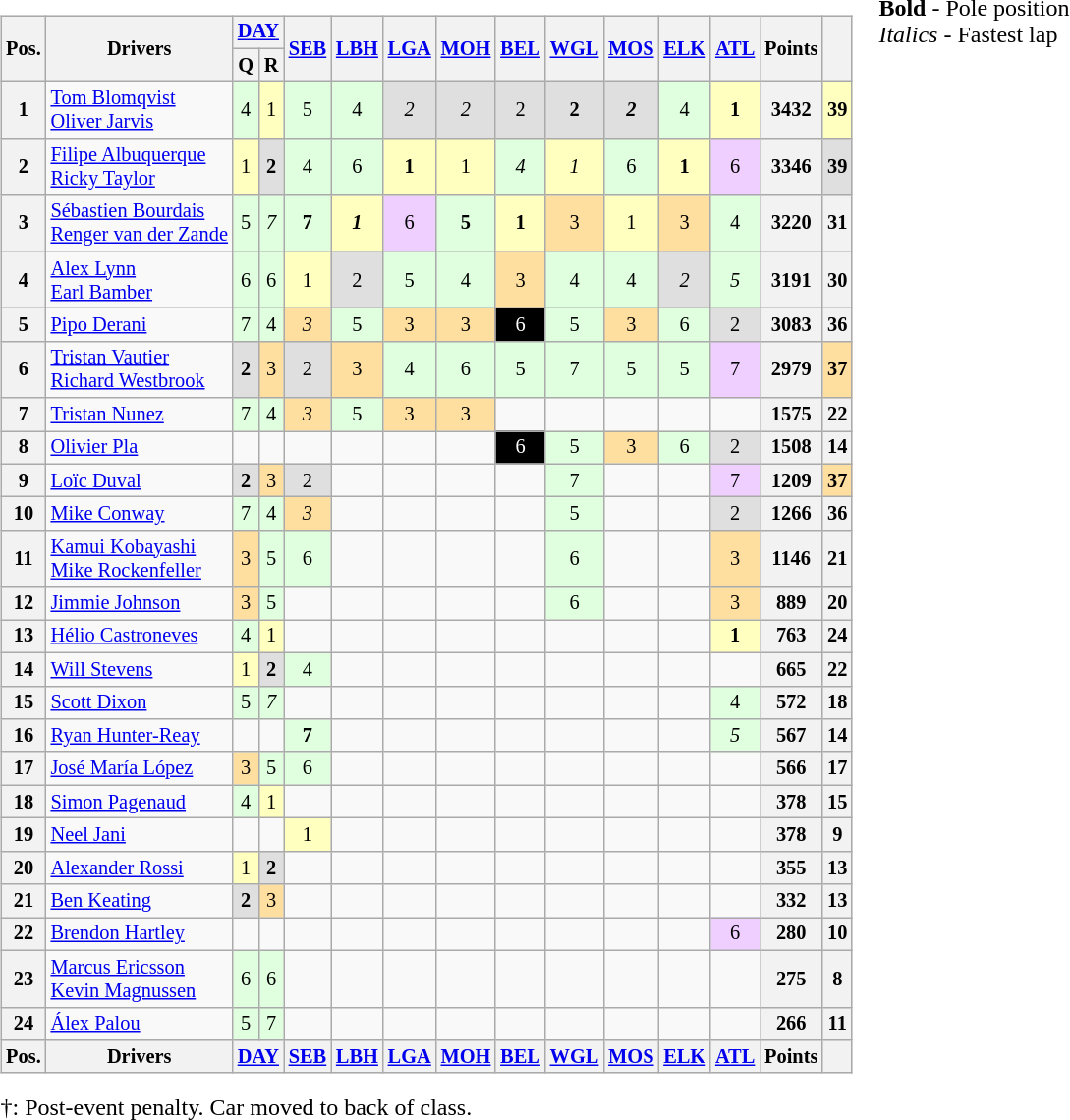<table valign="top">
<tr>
<td><br><table class="wikitable" style="font-size:85%;">
<tr>
<th rowspan="2">Pos.</th>
<th rowspan="2">Drivers</th>
<th colspan="2"><a href='#'>DAY</a></th>
<th rowspan="2"><a href='#'>SEB</a></th>
<th rowspan="2"><a href='#'>LBH</a></th>
<th rowspan="2"><a href='#'>LGA</a></th>
<th rowspan="2"><a href='#'>MOH</a></th>
<th rowspan="2"><a href='#'>BEL</a></th>
<th rowspan="2"><a href='#'>WGL</a></th>
<th rowspan="2"><a href='#'>MOS</a></th>
<th rowspan="2"><a href='#'>ELK</a></th>
<th rowspan="2"><a href='#'>ATL</a></th>
<th rowspan="2">Points</th>
<th rowspan="2"></th>
</tr>
<tr>
<th>Q</th>
<th>R</th>
</tr>
<tr>
<th>1</th>
<td> <a href='#'>Tom Blomqvist</a><br> <a href='#'>Oliver Jarvis</a></td>
<td style="background:#dfffdf;" align="center">4</td>
<td style="background:#ffffbf;" align="center">1</td>
<td style="background:#dfffdf;" align="center">5</td>
<td style="background:#dfffdf;" align="center">4</td>
<td style="background:#dfdfdf;" align="center"><em>2</em></td>
<td style="background:#dfdfdf;" align="center"><em>2</em></td>
<td style="background:#dfdfdf;" align="center">2</td>
<td style="background:#dfdfdf;" align="center"><strong>2</strong></td>
<td style="background:#dfdfdf;" align="center"><strong><em>2</em></strong></td>
<td style="background:#dfffdf;" align="center">4</td>
<td style="background:#ffffbf;" align="center"><strong>1</strong></td>
<th>3432</th>
<th style="background:#ffffbf;" align="center">39</th>
</tr>
<tr>
<th>2</th>
<td> <a href='#'>Filipe Albuquerque</a><br> <a href='#'>Ricky Taylor</a></td>
<td style="background:#ffffbf;" align="center">1</td>
<td style="background:#dfdfdf;" align="center"><strong>2</strong></td>
<td style="background:#dfffdf;" align="center">4</td>
<td style="background:#dfffdf;" align="center">6</td>
<td style="background:#ffffbf;" align="center"><strong>1</strong></td>
<td style="background:#ffffbf;" align="center">1</td>
<td style="background:#dfffdf;" align="center"><em>4</em></td>
<td style="background:#ffffbf;" align="center"><em>1</em></td>
<td style="background:#dfffdf;" align="center">6</td>
<td style="background:#ffffbf;" align="center"><strong>1</strong></td>
<td style="background:#efcfff;" align="center">6</td>
<th>3346</th>
<th style="background:#dfdfdf;" align="center">39</th>
</tr>
<tr>
<th>3</th>
<td> <a href='#'>Sébastien Bourdais</a><br> <a href='#'>Renger van der Zande</a></td>
<td style="background:#dfffdf;" align="center">5</td>
<td style="background:#dfffdf;" align="center"><em>7</em></td>
<td style="background:#dfffdf;" align="center"><strong>7</strong></td>
<td style="background:#ffffbf;" align="center"><strong><em>1</em></strong></td>
<td style="background:#efcfff;" align="center">6</td>
<td style="background:#dfffdf;" align="center"><strong>5</strong></td>
<td style="background:#ffffbf;" align="center"><strong>1</strong></td>
<td style="background:#ffdf9f;" align="center">3</td>
<td style="background:#ffffbf;" align="center">1</td>
<td style="background:#ffdf9f;" align="center">3</td>
<td style="background:#dfffdf;" align="center">4</td>
<th>3220</th>
<th>31</th>
</tr>
<tr>
<th>4</th>
<td> <a href='#'>Alex Lynn</a><br> <a href='#'>Earl Bamber</a></td>
<td style="background:#dfffdf;" align="center">6</td>
<td style="background:#dfffdf;" align="center">6</td>
<td style="background:#ffffbf;" align="center">1</td>
<td style="background:#dfdfdf;" align="center">2</td>
<td style="background:#dfffdf;" align="center">5</td>
<td style="background:#dfffdf;" align="center">4</td>
<td style="background:#ffdf9f;" align="center">3</td>
<td style="background:#dfffdf;" align="center">4</td>
<td style="background:#dfffdf;" align="center">4</td>
<td style="background:#dfdfdf;" align="center"><em>2</em></td>
<td style="background:#dfffdf;" align="center"><em>5</em></td>
<th>3191</th>
<th>30</th>
</tr>
<tr>
<th>5</th>
<td> <a href='#'>Pipo Derani</a></td>
<td style="background:#dfffdf;" align="center">7</td>
<td style="background:#dfffdf;" align="center">4</td>
<td style="background:#ffdf9f;" align="center"><em>3</em></td>
<td style="background:#dfffdf;" align="center">5</td>
<td style="background:#ffdf9f;" align="center">3</td>
<td style="background:#ffdf9f;" align="center">3</td>
<td style="background-color:#000000;color:white" align="center">6</td>
<td style="background:#dfffdf;" align="center">5</td>
<td style="background:#ffdf9f;" align="center">3</td>
<td style="background:#dfffdf;" align="center">6</td>
<td style="background:#dfdfdf;" align="center">2</td>
<th>3083</th>
<th>36</th>
</tr>
<tr>
<th>6</th>
<td> <a href='#'>Tristan Vautier</a><br> <a href='#'>Richard Westbrook</a></td>
<td style="background:#dfdfdf;" align="center"><strong>2</strong></td>
<td style="background:#ffdf9f;" align="center">3</td>
<td style="background:#dfdfdf;" align="center">2</td>
<td style="background:#ffdf9f;" align="center">3</td>
<td style="background:#dfffdf;" align="center">4</td>
<td style="background:#dfffdf;" align="center">6</td>
<td style="background:#dfffdf;" align="center">5</td>
<td style="background:#dfffdf;" align="center">7</td>
<td style="background:#dfffdf;" align="center">5</td>
<td style="background:#dfffdf;" align="center">5</td>
<td style="background:#efcfff;" align="center">7</td>
<th>2979</th>
<th style="background:#ffdf9f;" align="center">37</th>
</tr>
<tr>
<th>7</th>
<td> <a href='#'>Tristan Nunez</a></td>
<td style="background:#dfffdf;" align="center">7</td>
<td style="background:#dfffdf;" align="center">4</td>
<td style="background:#ffdf9f;" align="center"><em>3</em></td>
<td style="background:#dfffdf;" align="center">5</td>
<td style="background:#ffdf9f;" align="center">3</td>
<td style="background:#ffdf9f;" align="center">3</td>
<td></td>
<td></td>
<td></td>
<td></td>
<td></td>
<th>1575</th>
<th>22</th>
</tr>
<tr>
<th>8</th>
<td> <a href='#'>Olivier Pla</a></td>
<td></td>
<td></td>
<td></td>
<td></td>
<td></td>
<td></td>
<td style="background-color:#000000;color:white" align="center">6</td>
<td style="background:#dfffdf;" align="center">5</td>
<td style="background:#ffdf9f;" align="center">3</td>
<td style="background:#dfffdf;" align="center">6</td>
<td style="background:#dfdfdf;" align="center">2</td>
<th>1508</th>
<th>14</th>
</tr>
<tr>
<th>9</th>
<td> <a href='#'>Loïc Duval</a></td>
<td style="background:#dfdfdf;" align="center"><strong>2</strong></td>
<td style="background:#ffdf9f;" align="center">3</td>
<td style="background:#dfdfdf;" align="center">2</td>
<td></td>
<td></td>
<td></td>
<td></td>
<td style="background:#dfffdf;" align="center">7</td>
<td></td>
<td></td>
<td style="background:#efcfff;" align="center">7</td>
<th>1209</th>
<th style="background:#ffdf9f;" align="center">37</th>
</tr>
<tr>
<th>10</th>
<td> <a href='#'>Mike Conway</a></td>
<td style="background:#dfffdf;" align="center">7</td>
<td style="background:#dfffdf;" align="center">4</td>
<td style="background:#ffdf9f;" align="center"><em>3</em></td>
<td></td>
<td></td>
<td></td>
<td></td>
<td style="background:#dfffdf;" align="center">5</td>
<td></td>
<td></td>
<td style="background:#dfdfdf;" align="center">2</td>
<th>1266</th>
<th>36</th>
</tr>
<tr>
<th>11</th>
<td> <a href='#'>Kamui Kobayashi</a><br> <a href='#'>Mike Rockenfeller</a></td>
<td style="background:#ffdf9f;" align="center">3</td>
<td style="background:#dfffdf;" align="center">5</td>
<td style="background:#dfffdf;" align="center">6</td>
<td></td>
<td></td>
<td></td>
<td></td>
<td style="background:#dfffdf;" align="center">6</td>
<td></td>
<td></td>
<td style="background:#ffdf9f;" align="center">3</td>
<th>1146</th>
<th>21</th>
</tr>
<tr>
<th>12</th>
<td> <a href='#'>Jimmie Johnson</a></td>
<td style="background:#ffdf9f;" align="center">3</td>
<td style="background:#dfffdf;" align="center">5</td>
<td></td>
<td></td>
<td></td>
<td></td>
<td></td>
<td style="background:#dfffdf;" align="center">6</td>
<td></td>
<td></td>
<td style="background:#ffdf9f;" align="center">3</td>
<th>889</th>
<th>20</th>
</tr>
<tr>
<th>13</th>
<td> <a href='#'>Hélio Castroneves</a></td>
<td style="background:#dfffdf;" align="center">4</td>
<td style="background:#ffffbf;" align="center">1</td>
<td></td>
<td></td>
<td></td>
<td></td>
<td></td>
<td></td>
<td></td>
<td></td>
<td style="background:#ffffbf;" align="center"><strong>1</strong></td>
<th>763</th>
<th>24</th>
</tr>
<tr>
<th>14</th>
<td> <a href='#'>Will Stevens</a></td>
<td style="background:#ffffbf;" align="center">1</td>
<td style="background:#dfdfdf;" align="center"><strong>2</strong></td>
<td style="background:#dfffdf;" align="center">4</td>
<td></td>
<td></td>
<td></td>
<td></td>
<td></td>
<td></td>
<td></td>
<td></td>
<th>665</th>
<th>22</th>
</tr>
<tr>
<th>15</th>
<td> <a href='#'>Scott Dixon</a></td>
<td style="background:#dfffdf;" align="center">5</td>
<td style="background:#dfffdf;" align="center"><em>7</em></td>
<td></td>
<td></td>
<td></td>
<td></td>
<td></td>
<td></td>
<td></td>
<td></td>
<td style="background:#dfffdf;" align="center">4</td>
<th>572</th>
<th>18</th>
</tr>
<tr>
<th>16</th>
<td> <a href='#'>Ryan Hunter-Reay</a></td>
<td></td>
<td></td>
<td style="background:#dfffdf;" align="center"><strong>7</strong></td>
<td></td>
<td></td>
<td></td>
<td></td>
<td></td>
<td></td>
<td></td>
<td style="background:#dfffdf;" align="center"><em>5</em></td>
<th>567</th>
<th>14</th>
</tr>
<tr>
<th>17</th>
<td> <a href='#'>José María López</a></td>
<td style="background:#ffdf9f;" align="center">3</td>
<td style="background:#dfffdf;" align="center">5</td>
<td style="background:#dfffdf;" align="center">6</td>
<td></td>
<td></td>
<td></td>
<td></td>
<td></td>
<td></td>
<td></td>
<td></td>
<th>566</th>
<th>17</th>
</tr>
<tr>
<th>18</th>
<td> <a href='#'>Simon Pagenaud</a></td>
<td style="background:#dfffdf;" align="center">4</td>
<td style="background:#ffffbf;" align="center">1</td>
<td></td>
<td></td>
<td></td>
<td></td>
<td></td>
<td></td>
<td></td>
<td></td>
<td></td>
<th>378</th>
<th>15</th>
</tr>
<tr>
<th>19</th>
<td> <a href='#'>Neel Jani</a></td>
<td></td>
<td></td>
<td style="background:#ffffbf;" align="center">1</td>
<td></td>
<td></td>
<td></td>
<td></td>
<td></td>
<td></td>
<td></td>
<td></td>
<th>378</th>
<th>9</th>
</tr>
<tr>
<th>20</th>
<td> <a href='#'>Alexander Rossi</a></td>
<td style="background:#ffffbf;" align="center">1</td>
<td style="background:#dfdfdf;" align="center"><strong>2</strong></td>
<td></td>
<td></td>
<td></td>
<td></td>
<td></td>
<td></td>
<td></td>
<td></td>
<td></td>
<th>355</th>
<th>13</th>
</tr>
<tr>
<th>21</th>
<td> <a href='#'>Ben Keating</a></td>
<td style="background:#dfdfdf;" align="center"><strong>2</strong></td>
<td style="background:#ffdf9f;" align="center">3</td>
<td></td>
<td></td>
<td></td>
<td></td>
<td></td>
<td></td>
<td></td>
<td></td>
<td></td>
<th>332</th>
<th>13</th>
</tr>
<tr>
<th>22</th>
<td> <a href='#'>Brendon Hartley</a></td>
<td></td>
<td></td>
<td></td>
<td></td>
<td></td>
<td></td>
<td></td>
<td></td>
<td></td>
<td></td>
<td style="background:#efcfff;" align="center">6</td>
<th>280</th>
<th>10</th>
</tr>
<tr>
<th>23</th>
<td> <a href='#'>Marcus Ericsson</a><br> <a href='#'>Kevin Magnussen</a></td>
<td style="background:#dfffdf;" align="center">6</td>
<td style="background:#dfffdf;" align="center">6</td>
<td></td>
<td></td>
<td></td>
<td></td>
<td></td>
<td></td>
<td></td>
<td></td>
<td></td>
<th>275</th>
<th>8</th>
</tr>
<tr>
<th>24</th>
<td> <a href='#'>Álex Palou</a></td>
<td style="background:#dfffdf;" align="center">5</td>
<td style="background:#dfffdf;" align="center">7</td>
<td></td>
<td></td>
<td></td>
<td></td>
<td></td>
<td></td>
<td></td>
<td></td>
<td></td>
<th>266</th>
<th>11</th>
</tr>
<tr>
<th>Pos.</th>
<th>Drivers</th>
<th colspan="2"><a href='#'>DAY</a></th>
<th><a href='#'>SEB</a></th>
<th><a href='#'>LBH</a></th>
<th><a href='#'>LGA</a></th>
<th><a href='#'>MOH</a></th>
<th><a href='#'>BEL</a></th>
<th><a href='#'>WGL</a></th>
<th><a href='#'>MOS</a></th>
<th><a href='#'>ELK</a></th>
<th><a href='#'>ATL</a></th>
<th>Points</th>
<th></th>
</tr>
</table>
†: Post-event penalty. Car moved to back of class.</td>
<td valign="top"><br><span><strong>Bold</strong> - Pole position</span><br><span><em>Italics</em> - Fastest lap</span></td>
</tr>
</table>
